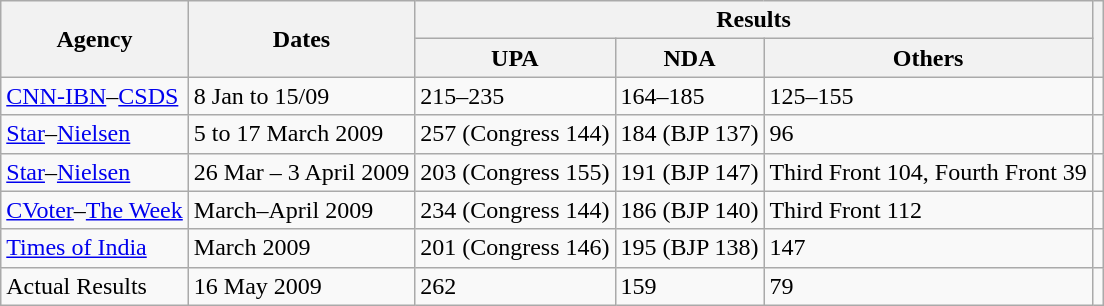<table class="wikitable">
<tr>
<th rowspan="2">Agency</th>
<th rowspan="2">Dates</th>
<th Colspan="3">Results</th>
<th rowspan="2"></th>
</tr>
<tr>
<th>UPA</th>
<th>NDA</th>
<th>Others</th>
</tr>
<tr>
<td><a href='#'>CNN-IBN</a>–<a href='#'>CSDS</a></td>
<td>8 Jan to 15/09</td>
<td>215–235</td>
<td>164–185</td>
<td>125–155</td>
<td></td>
</tr>
<tr>
<td><a href='#'>Star</a>–<a href='#'>Nielsen</a></td>
<td>5 to 17 March 2009</td>
<td>257 (Congress 144)</td>
<td>184 (BJP 137)</td>
<td>96</td>
<td></td>
</tr>
<tr>
<td><a href='#'>Star</a>–<a href='#'>Nielsen</a></td>
<td>26 Mar – 3 April 2009</td>
<td>203 (Congress 155)</td>
<td>191 (BJP 147)</td>
<td>Third Front 104, Fourth Front 39</td>
<td></td>
</tr>
<tr>
<td><a href='#'>CVoter</a>–<a href='#'>The Week</a></td>
<td>March–April 2009</td>
<td>234 (Congress 144)</td>
<td>186 (BJP 140)</td>
<td>Third Front 112</td>
<td></td>
</tr>
<tr>
<td><a href='#'>Times of India</a></td>
<td>March 2009</td>
<td>201 (Congress 146)</td>
<td>195 (BJP 138)</td>
<td>147</td>
<td></td>
</tr>
<tr>
<td>Actual Results</td>
<td>16 May 2009</td>
<td>262</td>
<td>159</td>
<td>79</td>
</tr>
</table>
